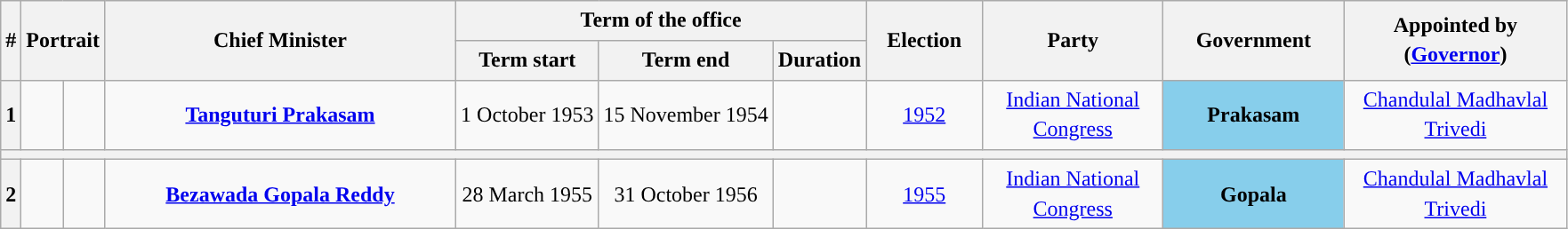<table class="wikitable" style="line-height:1.4em; text-align:center">
<tr>
<th rowspan=2>#</th>
<th rowspan=2 colspan="2">Portrait</th>
<th rowspan=2 style="width:16em">Chief Minister<br></th>
<th colspan="3">Term of the office</th>
<th rowspan=2 style="width:5em">Election<br></th>
<th rowspan=2 style="width:8em">Party</th>
<th rowspan=2 style="width:8em">Government</th>
<th rowspan=2 style="width:10em">Appointed by<br>(<a href='#'>Governor</a>)</th>
</tr>
<tr>
<th>Term start</th>
<th>Term end</th>
<th>Duration</th>
</tr>
<tr>
<th>1</th>
<td></td>
<td></td>
<td><strong><a href='#'>Tanguturi Prakasam</a></strong><br></td>
<td>1 October 1953</td>
<td>15 November 1954</td>
<td><strong></strong></td>
<td><a href='#'>1952</a><br></td>
<td><a href='#'>Indian National Congress</a></td>
<td bgcolor="#87CEEB"><strong>Prakasam</strong></td>
<td><a href='#'>Chandulal Madhavlal Trivedi</a></td>
</tr>
<tr>
<th colspan="11"></th>
</tr>
<tr>
<th>2</th>
<td></td>
<td></td>
<td><strong><a href='#'>Bezawada Gopala Reddy</a></strong><br></td>
<td>28 March 1955</td>
<td>31 October 1956</td>
<td><strong></strong></td>
<td><a href='#'>1955</a><br></td>
<td><a href='#'>Indian National Congress</a></td>
<td bgcolor="#87CEEB"><strong>Gopala</strong></td>
<td><a href='#'>Chandulal Madhavlal Trivedi</a></td>
</tr>
</table>
